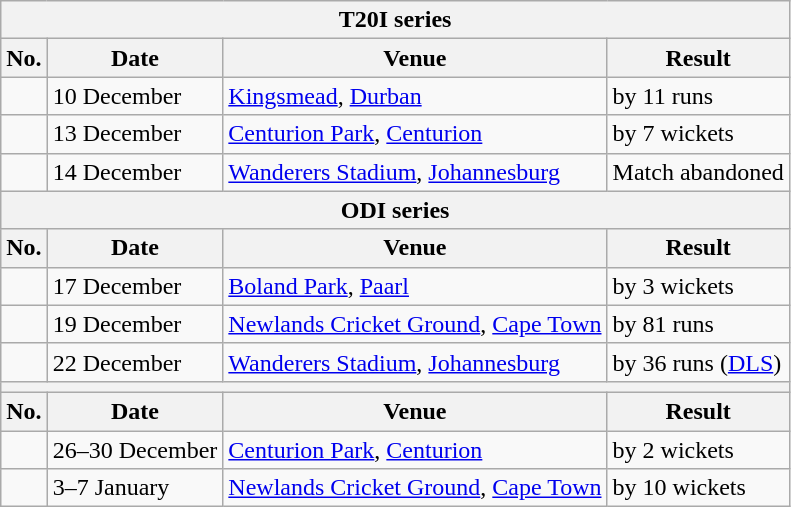<table class="wikitable">
<tr>
<th colspan="4">T20I series</th>
</tr>
<tr>
<th>No.</th>
<th>Date</th>
<th>Venue</th>
<th>Result</th>
</tr>
<tr>
<td></td>
<td>10 December</td>
<td><a href='#'>Kingsmead</a>, <a href='#'>Durban</a></td>
<td> by 11 runs</td>
</tr>
<tr>
<td></td>
<td>13 December</td>
<td><a href='#'>Centurion Park</a>, <a href='#'>Centurion</a></td>
<td> by 7 wickets</td>
</tr>
<tr>
<td></td>
<td>14 December</td>
<td><a href='#'>Wanderers Stadium</a>, <a href='#'>Johannesburg</a></td>
<td>Match abandoned</td>
</tr>
<tr>
<th colspan="4">ODI series</th>
</tr>
<tr>
<th>No.</th>
<th>Date</th>
<th>Venue</th>
<th>Result</th>
</tr>
<tr>
<td></td>
<td>17 December</td>
<td><a href='#'>Boland Park</a>, <a href='#'>Paarl</a></td>
<td> by 3 wickets</td>
</tr>
<tr>
<td></td>
<td>19 December</td>
<td><a href='#'>Newlands Cricket Ground</a>, <a href='#'>Cape Town</a></td>
<td> by 81 runs</td>
</tr>
<tr>
<td></td>
<td>22 December</td>
<td><a href='#'>Wanderers Stadium</a>, <a href='#'>Johannesburg</a></td>
<td> by 36 runs (<a href='#'>DLS</a>)</td>
</tr>
<tr>
<th colspan="4"></th>
</tr>
<tr>
<th>No.</th>
<th>Date</th>
<th>Venue</th>
<th>Result</th>
</tr>
<tr>
<td></td>
<td>26–30 December</td>
<td><a href='#'>Centurion Park</a>, <a href='#'>Centurion</a></td>
<td> by 2 wickets</td>
</tr>
<tr>
<td></td>
<td>3–7 January</td>
<td><a href='#'>Newlands Cricket Ground</a>, <a href='#'>Cape Town</a></td>
<td> by 10 wickets</td>
</tr>
</table>
